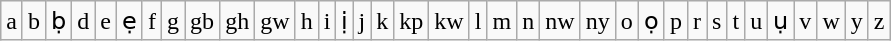<table class="wikitable">
<tr>
<td>a</td>
<td>b</td>
<td>ḅ</td>
<td>d</td>
<td>e</td>
<td>ẹ</td>
<td>f</td>
<td>g</td>
<td>gb</td>
<td>gh</td>
<td>gw</td>
<td>h</td>
<td>i</td>
<td>ị</td>
<td>j</td>
<td>k</td>
<td>kp</td>
<td>kw</td>
<td>l</td>
<td>m</td>
<td>n</td>
<td>nw</td>
<td>ny</td>
<td>o</td>
<td>ọ</td>
<td>p</td>
<td>r</td>
<td>s</td>
<td>t</td>
<td>u</td>
<td>ụ</td>
<td>v</td>
<td>w</td>
<td>y</td>
<td>z</td>
</tr>
</table>
